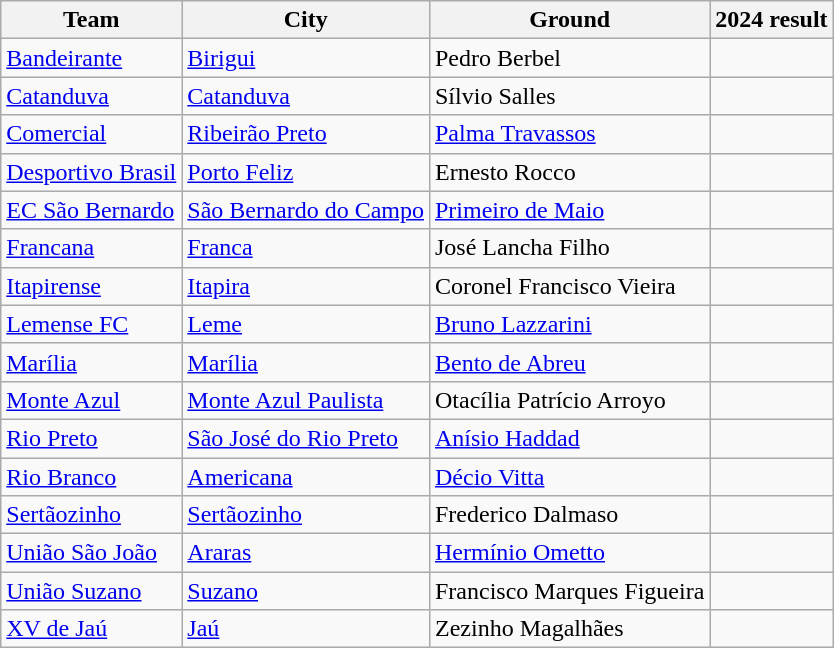<table class="wikitable sortable">
<tr>
<th>Team</th>
<th>City</th>
<th>Ground</th>
<th>2024 result</th>
</tr>
<tr>
<td><a href='#'>Bandeirante</a></td>
<td><a href='#'>Birigui</a></td>
<td>Pedro Berbel</td>
<td></td>
</tr>
<tr>
<td><a href='#'>Catanduva</a></td>
<td><a href='#'>Catanduva</a></td>
<td>Sílvio Salles</td>
<td></td>
</tr>
<tr>
<td><a href='#'>Comercial</a></td>
<td><a href='#'>Ribeirão Preto</a></td>
<td><a href='#'>Palma Travassos</a></td>
<td></td>
</tr>
<tr>
<td><a href='#'>Desportivo Brasil</a></td>
<td><a href='#'>Porto Feliz</a></td>
<td>Ernesto Rocco</td>
<td></td>
</tr>
<tr>
<td><a href='#'>EC São Bernardo</a></td>
<td><a href='#'>São Bernardo do Campo</a></td>
<td><a href='#'>Primeiro de Maio</a></td>
<td></td>
</tr>
<tr>
<td><a href='#'>Francana</a></td>
<td><a href='#'>Franca</a></td>
<td>José Lancha Filho</td>
<td></td>
</tr>
<tr>
<td><a href='#'>Itapirense</a></td>
<td><a href='#'>Itapira</a></td>
<td>Coronel Francisco Vieira</td>
<td></td>
</tr>
<tr>
<td><a href='#'>Lemense FC</a></td>
<td><a href='#'>Leme</a></td>
<td><a href='#'>Bruno Lazzarini</a></td>
<td></td>
</tr>
<tr>
<td><a href='#'>Marília</a></td>
<td><a href='#'>Marília</a></td>
<td><a href='#'>Bento de Abreu</a></td>
<td></td>
</tr>
<tr>
<td><a href='#'>Monte Azul</a></td>
<td><a href='#'>Monte Azul Paulista</a></td>
<td>Otacília Patrício Arroyo</td>
<td></td>
</tr>
<tr>
<td><a href='#'>Rio Preto</a></td>
<td><a href='#'>São José do Rio Preto</a></td>
<td><a href='#'>Anísio Haddad</a></td>
<td></td>
</tr>
<tr>
<td><a href='#'>Rio Branco</a></td>
<td><a href='#'>Americana</a></td>
<td><a href='#'>Décio Vitta</a></td>
<td></td>
</tr>
<tr>
<td><a href='#'>Sertãozinho</a></td>
<td><a href='#'>Sertãozinho</a></td>
<td>Frederico Dalmaso</td>
<td></td>
</tr>
<tr>
<td><a href='#'>União São João</a></td>
<td><a href='#'>Araras</a></td>
<td><a href='#'>Hermínio Ometto</a></td>
<td></td>
</tr>
<tr>
<td><a href='#'>União Suzano</a></td>
<td><a href='#'>Suzano</a></td>
<td>Francisco Marques Figueira</td>
<td></td>
</tr>
<tr>
<td><a href='#'>XV de Jaú</a></td>
<td><a href='#'>Jaú</a></td>
<td>Zezinho Magalhães</td>
<td></td>
</tr>
</table>
